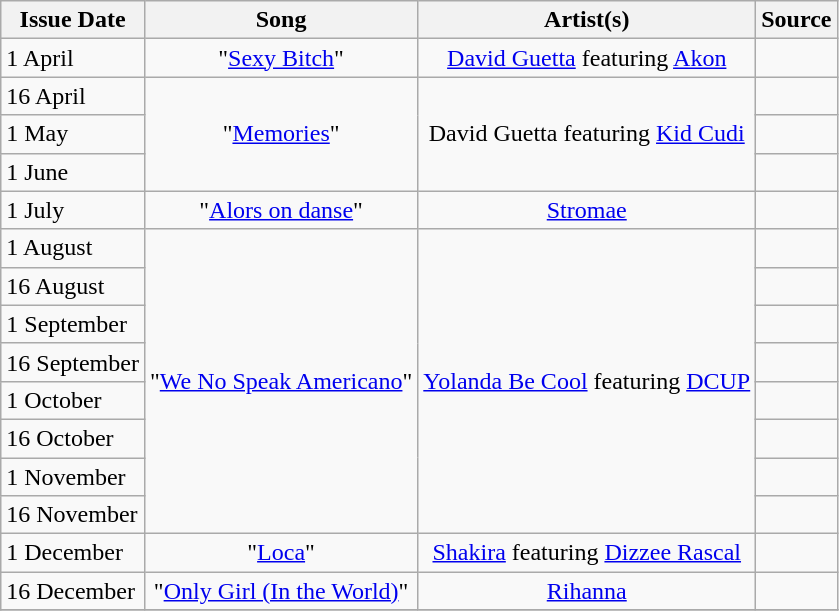<table class="wikitable" style="text-align: center;">
<tr>
<th>Issue Date</th>
<th>Song</th>
<th>Artist(s)</th>
<th>Source</th>
</tr>
<tr>
<td style="text-align:left;">1 April</td>
<td>"<a href='#'>Sexy Bitch</a>"</td>
<td><a href='#'>David Guetta</a> featuring <a href='#'>Akon</a></td>
<td></td>
</tr>
<tr>
<td style="text-align:left;">16 April</td>
<td rowspan=3>"<a href='#'>Memories</a>"</td>
<td rowspan=3>David Guetta featuring <a href='#'>Kid Cudi</a></td>
<td></td>
</tr>
<tr>
<td style="text-align:left;">1 May</td>
<td></td>
</tr>
<tr>
<td style="text-align:left;">1 June</td>
<td></td>
</tr>
<tr>
<td style="text-align:left;">1 July</td>
<td>"<a href='#'>Alors on danse</a>"</td>
<td><a href='#'>Stromae</a></td>
<td></td>
</tr>
<tr>
<td style="text-align:left;">1 August</td>
<td rowspan=8>"<a href='#'>We No Speak Americano</a>"</td>
<td rowspan=8><a href='#'>Yolanda Be Cool</a> featuring <a href='#'>DCUP</a></td>
<td></td>
</tr>
<tr>
<td style="text-align:left;">16 August</td>
<td></td>
</tr>
<tr>
<td style="text-align:left;">1 September</td>
<td></td>
</tr>
<tr>
<td style="text-align:left;">16 September</td>
<td></td>
</tr>
<tr>
<td style="text-align:left;">1 October</td>
<td></td>
</tr>
<tr>
<td style="text-align:left;">16 October</td>
<td></td>
</tr>
<tr>
<td style="text-align:left;">1 November</td>
<td></td>
</tr>
<tr>
<td style="text-align:left;">16 November</td>
<td></td>
</tr>
<tr>
<td style="text-align:left;">1 December</td>
<td>"<a href='#'>Loca</a>"</td>
<td><a href='#'>Shakira</a> featuring <a href='#'>Dizzee Rascal</a></td>
<td></td>
</tr>
<tr>
<td style="text-align:left;">16 December</td>
<td>"<a href='#'>Only Girl (In the World)</a>"</td>
<td><a href='#'>Rihanna</a></td>
<td></td>
</tr>
<tr>
</tr>
</table>
